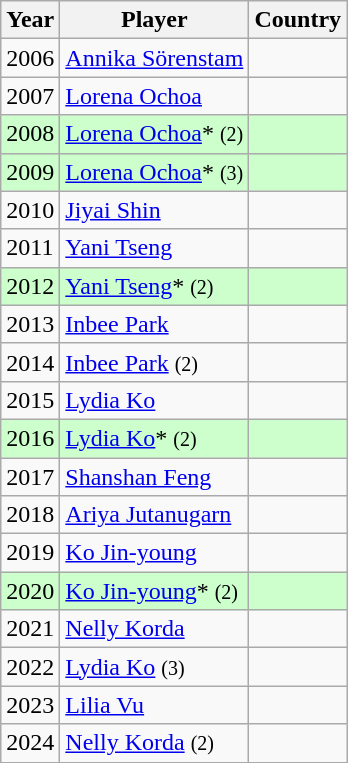<table class="wikitable">
<tr>
<th>Year</th>
<th>Player</th>
<th>Country</th>
</tr>
<tr>
<td>2006</td>
<td><a href='#'>Annika Sörenstam</a></td>
<td></td>
</tr>
<tr>
<td>2007</td>
<td><a href='#'>Lorena Ochoa</a></td>
<td></td>
</tr>
<tr style="background:#ccffcc;">
<td>2008</td>
<td><a href='#'>Lorena Ochoa</a>* <small>(2)</small></td>
<td></td>
</tr>
<tr style="background:#ccffcc;">
<td>2009</td>
<td><a href='#'>Lorena Ochoa</a>* <small>(3)</small></td>
<td></td>
</tr>
<tr>
<td>2010</td>
<td><a href='#'>Jiyai Shin</a></td>
<td></td>
</tr>
<tr>
<td>2011</td>
<td><a href='#'>Yani Tseng</a></td>
<td></td>
</tr>
<tr style="background:#ccffcc;">
<td>2012</td>
<td><a href='#'>Yani Tseng</a>* <small>(2)</small></td>
<td></td>
</tr>
<tr>
<td>2013</td>
<td><a href='#'>Inbee Park</a></td>
<td></td>
</tr>
<tr>
<td>2014</td>
<td><a href='#'>Inbee Park</a> <small>(2)</small></td>
<td></td>
</tr>
<tr>
<td>2015</td>
<td><a href='#'>Lydia Ko</a></td>
<td></td>
</tr>
<tr style="background:#ccffcc;">
<td>2016</td>
<td><a href='#'>Lydia Ko</a>* <small>(2)</small></td>
<td></td>
</tr>
<tr>
<td>2017</td>
<td><a href='#'>Shanshan Feng</a></td>
<td></td>
</tr>
<tr>
<td>2018</td>
<td><a href='#'>Ariya Jutanugarn</a></td>
<td></td>
</tr>
<tr>
<td>2019</td>
<td><a href='#'>Ko Jin-young</a></td>
<td></td>
</tr>
<tr style="background:#ccffcc;">
<td>2020</td>
<td><a href='#'>Ko Jin-young</a>* <small>(2)</small></td>
<td></td>
</tr>
<tr>
<td>2021</td>
<td><a href='#'>Nelly Korda</a></td>
<td></td>
</tr>
<tr>
<td>2022</td>
<td><a href='#'>Lydia Ko</a> <small>(3)</small></td>
<td></td>
</tr>
<tr>
<td>2023</td>
<td><a href='#'>Lilia Vu</a></td>
<td></td>
</tr>
<tr>
<td>2024</td>
<td><a href='#'>Nelly Korda</a> <small>(2)</small></td>
<td></td>
</tr>
</table>
